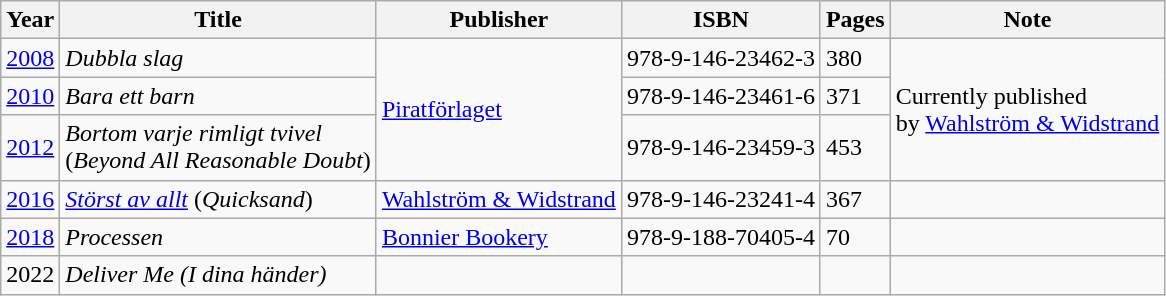<table class="wikitable sortable">
<tr>
<th>Year</th>
<th>Title</th>
<th>Publisher</th>
<th>ISBN</th>
<th>Pages</th>
<th>Note</th>
</tr>
<tr>
<td><a href='#'>2008</a></td>
<td><em>Dubbla slag</em></td>
<td rowspan="3"><a href='#'>Piratförlaget</a></td>
<td>978-9-146-23462-3</td>
<td>380</td>
<td rowspan="3">Currently published<br>by <a href='#'>Wahlström & Widstrand</a></td>
</tr>
<tr>
<td><a href='#'>2010</a></td>
<td><em>Bara ett barn</em></td>
<td>978-9-146-23461-6</td>
<td>371</td>
</tr>
<tr>
<td><a href='#'>2012</a></td>
<td><em>Bortom varje rimligt tvivel</em><br>(<em>Beyond All Reasonable Doubt</em>)</td>
<td>978-9-146-23459-3</td>
<td>453</td>
</tr>
<tr>
<td><a href='#'>2016</a></td>
<td><em><a href='#'>Störst av allt</a></em> (<em>Quicksand</em>)</td>
<td><a href='#'>Wahlström & Widstrand</a></td>
<td>978-9-146-23241-4</td>
<td>367</td>
<td></td>
</tr>
<tr>
<td><a href='#'>2018</a></td>
<td><em>Processen</em></td>
<td><a href='#'>Bonnier Bookery</a></td>
<td>978-9-188-70405-4</td>
<td>70</td>
<td></td>
</tr>
<tr>
<td>2022</td>
<td><em>Deliver Me (I dina händer)</em></td>
<td></td>
<td></td>
<td></td>
<td></td>
</tr>
</table>
